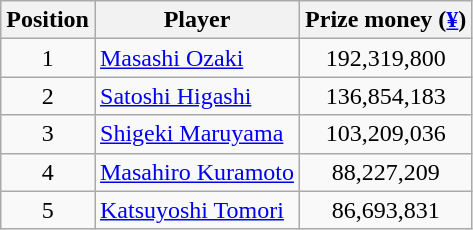<table class="wikitable">
<tr>
<th>Position</th>
<th>Player</th>
<th>Prize money (<a href='#'>¥</a>)</th>
</tr>
<tr>
<td align=center>1</td>
<td> <a href='#'>Masashi Ozaki</a></td>
<td align=center>192,319,800</td>
</tr>
<tr>
<td align=center>2</td>
<td> <a href='#'>Satoshi Higashi</a></td>
<td align=center>136,854,183</td>
</tr>
<tr>
<td align=center>3</td>
<td> <a href='#'>Shigeki Maruyama</a></td>
<td align=center>103,209,036</td>
</tr>
<tr>
<td align=center>4</td>
<td> <a href='#'>Masahiro Kuramoto</a></td>
<td align=center>88,227,209</td>
</tr>
<tr>
<td align=center>5</td>
<td> <a href='#'>Katsuyoshi Tomori</a></td>
<td align=center>86,693,831</td>
</tr>
</table>
